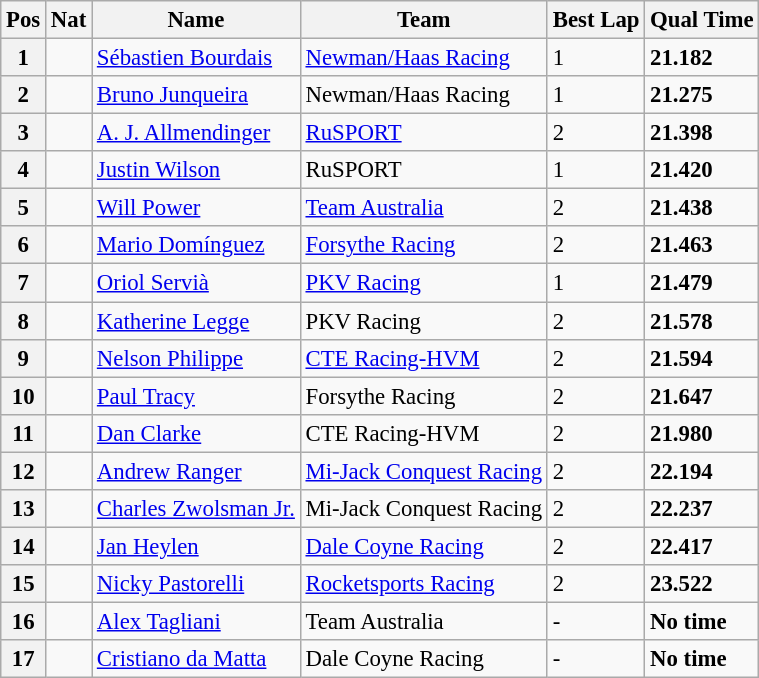<table class="wikitable" style="font-size: 95%;">
<tr>
<th>Pos</th>
<th>Nat</th>
<th>Name</th>
<th>Team</th>
<th>Best Lap</th>
<th>Qual Time</th>
</tr>
<tr>
<th>1</th>
<td></td>
<td><a href='#'>Sébastien Bourdais</a></td>
<td><a href='#'>Newman/Haas Racing</a></td>
<td>1</td>
<td><strong>21.182</strong></td>
</tr>
<tr>
<th>2</th>
<td></td>
<td><a href='#'>Bruno Junqueira</a></td>
<td>Newman/Haas Racing</td>
<td>1</td>
<td><strong>21.275</strong></td>
</tr>
<tr>
<th>3</th>
<td></td>
<td><a href='#'>A. J. Allmendinger</a></td>
<td><a href='#'>RuSPORT</a></td>
<td>2</td>
<td><strong>21.398</strong></td>
</tr>
<tr>
<th>4</th>
<td></td>
<td><a href='#'>Justin Wilson</a></td>
<td>RuSPORT</td>
<td>1</td>
<td><strong>21.420</strong></td>
</tr>
<tr>
<th>5</th>
<td></td>
<td><a href='#'>Will Power</a></td>
<td><a href='#'>Team Australia</a></td>
<td>2</td>
<td><strong>21.438</strong></td>
</tr>
<tr>
<th>6</th>
<td></td>
<td><a href='#'>Mario Domínguez</a></td>
<td><a href='#'>Forsythe Racing</a></td>
<td>2</td>
<td><strong>21.463</strong></td>
</tr>
<tr>
<th>7</th>
<td></td>
<td><a href='#'>Oriol Servià</a></td>
<td><a href='#'>PKV Racing</a></td>
<td>1</td>
<td><strong>21.479</strong></td>
</tr>
<tr>
<th>8</th>
<td></td>
<td><a href='#'>Katherine Legge</a></td>
<td>PKV Racing</td>
<td>2</td>
<td><strong>21.578</strong></td>
</tr>
<tr>
<th>9</th>
<td></td>
<td><a href='#'>Nelson Philippe</a></td>
<td><a href='#'>CTE Racing-HVM</a></td>
<td>2</td>
<td><strong>21.594</strong></td>
</tr>
<tr>
<th>10</th>
<td></td>
<td><a href='#'>Paul Tracy</a></td>
<td>Forsythe Racing</td>
<td>2</td>
<td><strong>21.647</strong></td>
</tr>
<tr>
<th>11</th>
<td></td>
<td><a href='#'>Dan Clarke</a></td>
<td>CTE Racing-HVM</td>
<td>2</td>
<td><strong>21.980</strong></td>
</tr>
<tr>
<th>12</th>
<td></td>
<td><a href='#'>Andrew Ranger</a></td>
<td><a href='#'>Mi-Jack Conquest Racing</a></td>
<td>2</td>
<td><strong>22.194</strong></td>
</tr>
<tr>
<th>13</th>
<td></td>
<td><a href='#'>Charles Zwolsman Jr.</a></td>
<td>Mi-Jack Conquest Racing</td>
<td>2</td>
<td><strong>22.237</strong></td>
</tr>
<tr>
<th>14</th>
<td></td>
<td><a href='#'>Jan Heylen</a></td>
<td><a href='#'>Dale Coyne Racing</a></td>
<td>2</td>
<td><strong>22.417</strong></td>
</tr>
<tr>
<th>15</th>
<td></td>
<td><a href='#'>Nicky Pastorelli</a></td>
<td><a href='#'>Rocketsports Racing</a></td>
<td>2</td>
<td><strong>23.522</strong></td>
</tr>
<tr>
<th>16</th>
<td></td>
<td><a href='#'>Alex Tagliani</a></td>
<td>Team Australia</td>
<td>-</td>
<td><strong>No time</strong></td>
</tr>
<tr>
<th>17</th>
<td></td>
<td><a href='#'>Cristiano da Matta</a></td>
<td>Dale Coyne Racing</td>
<td>-</td>
<td><strong>No time</strong></td>
</tr>
</table>
